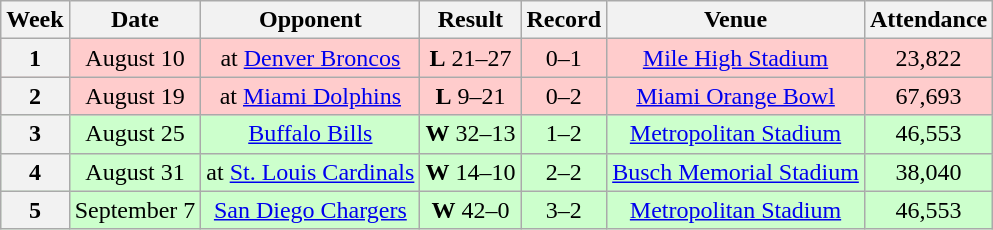<table class="wikitable" style="text-align:center">
<tr>
<th>Week</th>
<th>Date</th>
<th>Opponent</th>
<th>Result</th>
<th>Record</th>
<th>Venue</th>
<th>Attendance</th>
</tr>
<tr style="background:#fcc">
<th>1</th>
<td>August 10</td>
<td>at <a href='#'>Denver Broncos</a></td>
<td><strong>L</strong> 21–27</td>
<td>0–1</td>
<td><a href='#'>Mile High Stadium</a></td>
<td>23,822</td>
</tr>
<tr style="background:#fcc">
<th>2</th>
<td>August 19</td>
<td>at <a href='#'>Miami Dolphins</a></td>
<td><strong>L</strong> 9–21</td>
<td>0–2</td>
<td><a href='#'>Miami Orange Bowl</a></td>
<td>67,693</td>
</tr>
<tr style="background:#cfc">
<th>3</th>
<td>August 25</td>
<td><a href='#'>Buffalo Bills</a></td>
<td><strong>W</strong> 32–13</td>
<td>1–2</td>
<td><a href='#'>Metropolitan Stadium</a></td>
<td>46,553</td>
</tr>
<tr style="background:#cfc">
<th>4</th>
<td>August 31</td>
<td>at <a href='#'>St. Louis Cardinals</a></td>
<td><strong>W</strong> 14–10</td>
<td>2–2</td>
<td><a href='#'>Busch Memorial Stadium</a></td>
<td>38,040</td>
</tr>
<tr style="background:#cfc">
<th>5</th>
<td>September 7</td>
<td><a href='#'>San Diego Chargers</a></td>
<td><strong>W</strong> 42–0</td>
<td>3–2</td>
<td><a href='#'>Metropolitan Stadium</a></td>
<td>46,553</td>
</tr>
</table>
